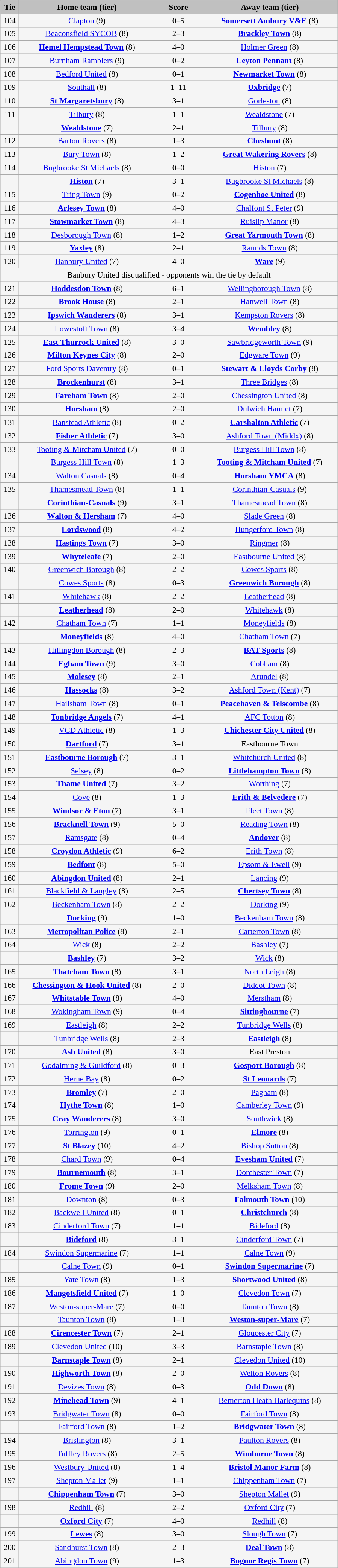<table class="wikitable" style="width: 600px; background:WhiteSmoke; text-align:center; font-size:90%">
<tr>
<td scope="col" style="width:  5.00%; background:silver;"><strong>Tie</strong></td>
<td scope="col" style="width: 36.25%; background:silver;"><strong>Home team (tier)</strong></td>
<td scope="col" style="width: 12.50%; background:silver;"><strong>Score</strong></td>
<td scope="col" style="width: 36.25%; background:silver;"><strong>Away team (tier)</strong></td>
</tr>
<tr>
<td>104</td>
<td><a href='#'>Clapton</a> (9)</td>
<td>0–5</td>
<td><strong><a href='#'>Somersett Ambury V&E</a></strong> (8)</td>
</tr>
<tr>
<td>105</td>
<td><a href='#'>Beaconsfield SYCOB</a> (8)</td>
<td>2–3</td>
<td><strong><a href='#'>Brackley Town</a></strong> (8)</td>
</tr>
<tr>
<td>106</td>
<td><strong><a href='#'>Hemel Hempstead Town</a></strong> (8)</td>
<td>4–0</td>
<td><a href='#'>Holmer Green</a> (8)</td>
</tr>
<tr>
<td>107</td>
<td><a href='#'>Burnham Ramblers</a> (9)</td>
<td>0–2</td>
<td><strong><a href='#'>Leyton Pennant</a></strong> (8)</td>
</tr>
<tr>
<td>108</td>
<td><a href='#'>Bedford United</a> (8)</td>
<td>0–1</td>
<td><strong><a href='#'>Newmarket Town</a></strong> (8)</td>
</tr>
<tr>
<td>109</td>
<td><a href='#'>Southall</a> (8)</td>
<td>1–11</td>
<td><strong><a href='#'>Uxbridge</a></strong> (7)</td>
</tr>
<tr>
<td>110</td>
<td><strong><a href='#'>St Margaretsbury</a></strong> (8)</td>
<td>3–1</td>
<td><a href='#'>Gorleston</a> (8)</td>
</tr>
<tr>
<td>111</td>
<td><a href='#'>Tilbury</a> (8)</td>
<td>1–1</td>
<td><a href='#'>Wealdstone</a> (7)</td>
</tr>
<tr>
<td><em></em></td>
<td><strong><a href='#'>Wealdstone</a></strong> (7)</td>
<td>2–1</td>
<td><a href='#'>Tilbury</a> (8)</td>
</tr>
<tr>
<td>112</td>
<td><a href='#'>Barton Rovers</a> (8)</td>
<td>1–3</td>
<td><strong><a href='#'>Cheshunt</a></strong> (8)</td>
</tr>
<tr>
<td>113</td>
<td><a href='#'>Bury Town</a> (8)</td>
<td>1–2</td>
<td><strong><a href='#'>Great Wakering Rovers</a></strong> (8)</td>
</tr>
<tr>
<td>114</td>
<td><a href='#'>Bugbrooke St Michaels</a> (8)</td>
<td>0–0</td>
<td><a href='#'>Histon</a> (7)</td>
</tr>
<tr>
<td><em></em></td>
<td><strong><a href='#'>Histon</a></strong> (7)</td>
<td>3–1</td>
<td><a href='#'>Bugbrooke St Michaels</a> (8)</td>
</tr>
<tr>
<td>115</td>
<td><a href='#'>Tring Town</a> (9)</td>
<td>0–2</td>
<td><strong><a href='#'>Cogenhoe United</a></strong> (8)</td>
</tr>
<tr>
<td>116</td>
<td><strong><a href='#'>Arlesey Town</a></strong> (8)</td>
<td>4–0</td>
<td><a href='#'>Chalfont St Peter</a> (9)</td>
</tr>
<tr>
<td>117</td>
<td><strong><a href='#'>Stowmarket Town</a></strong> (8)</td>
<td>4–3</td>
<td><a href='#'>Ruislip Manor</a> (8)</td>
</tr>
<tr>
<td>118</td>
<td><a href='#'>Desborough Town</a> (8)</td>
<td>1–2</td>
<td><strong><a href='#'>Great Yarmouth Town</a></strong> (8)</td>
</tr>
<tr>
<td>119</td>
<td><strong><a href='#'>Yaxley</a></strong> (8)</td>
<td>2–1</td>
<td><a href='#'>Raunds Town</a> (8)</td>
</tr>
<tr>
<td>120</td>
<td><a href='#'>Banbury United</a> (7)</td>
<td>4–0</td>
<td><strong><a href='#'>Ware</a></strong> (9)</td>
</tr>
<tr>
<td colspan=4>Banbury United disqualified - opponents win the tie by default</td>
</tr>
<tr>
<td>121</td>
<td><strong><a href='#'>Hoddesdon Town</a></strong> (8)</td>
<td>6–1</td>
<td><a href='#'>Wellingborough Town</a> (8)</td>
</tr>
<tr>
<td>122</td>
<td><strong><a href='#'>Brook House</a></strong> (8)</td>
<td>2–1</td>
<td><a href='#'>Hanwell Town</a> (8)</td>
</tr>
<tr>
<td>123</td>
<td><strong><a href='#'>Ipswich Wanderers</a></strong> (8)</td>
<td>3–1</td>
<td><a href='#'>Kempston Rovers</a> (8)</td>
</tr>
<tr>
<td>124</td>
<td><a href='#'>Lowestoft Town</a> (8)</td>
<td>3–4</td>
<td><strong><a href='#'>Wembley</a></strong> (8)</td>
</tr>
<tr>
<td>125</td>
<td><strong><a href='#'>East Thurrock United</a></strong> (8)</td>
<td>3–0</td>
<td><a href='#'>Sawbridgeworth Town</a> (9)</td>
</tr>
<tr>
<td>126</td>
<td><strong><a href='#'>Milton Keynes City</a></strong> (8)</td>
<td>2–0</td>
<td><a href='#'>Edgware Town</a> (9)</td>
</tr>
<tr>
<td>127</td>
<td><a href='#'>Ford Sports Daventry</a> (8)</td>
<td>0–1</td>
<td><strong><a href='#'>Stewart & Lloyds Corby</a></strong> (8)</td>
</tr>
<tr>
<td>128</td>
<td><strong><a href='#'>Brockenhurst</a></strong> (8)</td>
<td>3–1</td>
<td><a href='#'>Three Bridges</a> (8)</td>
</tr>
<tr>
<td>129</td>
<td><strong><a href='#'>Fareham Town</a></strong> (8)</td>
<td>2–0</td>
<td><a href='#'>Chessington United</a> (8)</td>
</tr>
<tr>
<td>130</td>
<td><strong><a href='#'>Horsham</a></strong> (8)</td>
<td>2–0</td>
<td><a href='#'>Dulwich Hamlet</a> (7)</td>
</tr>
<tr>
<td>131</td>
<td><a href='#'>Banstead Athletic</a> (8)</td>
<td>0–2</td>
<td><strong><a href='#'>Carshalton Athletic</a></strong> (7)</td>
</tr>
<tr>
<td>132</td>
<td><strong><a href='#'>Fisher Athletic</a></strong> (7)</td>
<td>3–0</td>
<td><a href='#'>Ashford Town (Middx)</a> (8)</td>
</tr>
<tr>
<td>133</td>
<td><a href='#'>Tooting & Mitcham United</a> (7)</td>
<td>0–0</td>
<td><a href='#'>Burgess Hill Town</a> (8)</td>
</tr>
<tr>
<td><em></em></td>
<td><a href='#'>Burgess Hill Town</a> (8)</td>
<td>1–3</td>
<td><strong><a href='#'>Tooting & Mitcham United</a></strong> (7)</td>
</tr>
<tr>
<td>134</td>
<td><a href='#'>Walton Casuals</a> (8)</td>
<td>0–4</td>
<td><strong><a href='#'>Horsham YMCA</a></strong> (8)</td>
</tr>
<tr>
<td>135</td>
<td><a href='#'>Thamesmead Town</a> (8)</td>
<td>1–1</td>
<td><a href='#'>Corinthian-Casuals</a> (9)</td>
</tr>
<tr>
<td><em></em></td>
<td><strong><a href='#'>Corinthian-Casuals</a></strong> (9)</td>
<td>3–1</td>
<td><a href='#'>Thamesmead Town</a> (8)</td>
</tr>
<tr>
<td>136</td>
<td><strong><a href='#'>Walton & Hersham</a></strong> (7)</td>
<td>4–0</td>
<td><a href='#'>Slade Green</a> (8)</td>
</tr>
<tr>
<td>137</td>
<td><strong><a href='#'>Lordswood</a></strong> (8)</td>
<td>4–2</td>
<td><a href='#'>Hungerford Town</a> (8)</td>
</tr>
<tr>
<td>138</td>
<td><strong><a href='#'>Hastings Town</a></strong> (7)</td>
<td>3–0</td>
<td><a href='#'>Ringmer</a> (8)</td>
</tr>
<tr>
<td>139</td>
<td><strong><a href='#'>Whyteleafe</a></strong> (7)</td>
<td>2–0</td>
<td><a href='#'>Eastbourne United</a> (8)</td>
</tr>
<tr>
<td>140</td>
<td><a href='#'>Greenwich Borough</a> (8)</td>
<td>2–2</td>
<td><a href='#'>Cowes Sports</a> (8)</td>
</tr>
<tr>
<td><em></em></td>
<td><a href='#'>Cowes Sports</a> (8)</td>
<td>0–3</td>
<td><strong><a href='#'>Greenwich Borough</a></strong> (8)</td>
</tr>
<tr>
<td>141</td>
<td><a href='#'>Whitehawk</a> (8)</td>
<td>2–2</td>
<td><a href='#'>Leatherhead</a> (8)</td>
</tr>
<tr>
<td><em></em></td>
<td><strong><a href='#'>Leatherhead</a></strong> (8)</td>
<td>2–0</td>
<td><a href='#'>Whitehawk</a> (8)</td>
</tr>
<tr>
<td>142</td>
<td><a href='#'>Chatham Town</a> (7)</td>
<td>1–1</td>
<td><a href='#'>Moneyfields</a> (8)</td>
</tr>
<tr>
<td><em></em></td>
<td><strong><a href='#'>Moneyfields</a></strong> (8)</td>
<td>4–0</td>
<td><a href='#'>Chatham Town</a> (7)</td>
</tr>
<tr>
<td>143</td>
<td><a href='#'>Hillingdon Borough</a> (8)</td>
<td>2–3</td>
<td><strong><a href='#'>BAT Sports</a></strong> (8)</td>
</tr>
<tr>
<td>144</td>
<td><strong><a href='#'>Egham Town</a></strong> (9)</td>
<td>3–0</td>
<td><a href='#'>Cobham</a> (8)</td>
</tr>
<tr>
<td>145</td>
<td><strong><a href='#'>Molesey</a></strong> (8)</td>
<td>2–1</td>
<td><a href='#'>Arundel</a> (8)</td>
</tr>
<tr>
<td>146</td>
<td><strong><a href='#'>Hassocks</a></strong> (8)</td>
<td>3–2</td>
<td><a href='#'>Ashford Town (Kent)</a> (7)</td>
</tr>
<tr>
<td>147</td>
<td><a href='#'>Hailsham Town</a> (8)</td>
<td>0–1</td>
<td><strong><a href='#'>Peacehaven & Telscombe</a></strong> (8)</td>
</tr>
<tr>
<td>148</td>
<td><strong><a href='#'>Tonbridge Angels</a></strong> (7)</td>
<td>4–1</td>
<td><a href='#'>AFC Totton</a> (8)</td>
</tr>
<tr>
<td>149</td>
<td><a href='#'>VCD Athletic</a> (8)</td>
<td>1–3</td>
<td><strong><a href='#'>Chichester City United</a></strong> (8)</td>
</tr>
<tr>
<td>150</td>
<td><strong><a href='#'>Dartford</a></strong> (7)</td>
<td>3–1</td>
<td>Eastbourne Town</td>
</tr>
<tr>
<td>151</td>
<td><strong><a href='#'>Eastbourne Borough</a></strong> (7)</td>
<td>3–1</td>
<td><a href='#'>Whitchurch United</a> (8)</td>
</tr>
<tr>
<td>152</td>
<td><a href='#'>Selsey</a> (8)</td>
<td>0–2</td>
<td><strong><a href='#'>Littlehampton Town</a></strong> (8)</td>
</tr>
<tr>
<td>153</td>
<td><strong><a href='#'>Thame United</a></strong> (7)</td>
<td>3–2</td>
<td><a href='#'>Worthing</a> (7)</td>
</tr>
<tr>
<td>154</td>
<td><a href='#'>Cove</a> (8)</td>
<td>1–3</td>
<td><strong><a href='#'>Erith & Belvedere</a></strong> (7)</td>
</tr>
<tr>
<td>155</td>
<td><strong><a href='#'>Windsor & Eton</a></strong> (7)</td>
<td>3–1</td>
<td><a href='#'>Fleet Town</a> (8)</td>
</tr>
<tr>
<td>156</td>
<td><strong><a href='#'>Bracknell Town</a></strong> (9)</td>
<td>5–0</td>
<td><a href='#'>Reading Town</a> (8)</td>
</tr>
<tr>
<td>157</td>
<td><a href='#'>Ramsgate</a> (8)</td>
<td>0–4</td>
<td><strong><a href='#'>Andover</a></strong> (8)</td>
</tr>
<tr>
<td>158</td>
<td><strong><a href='#'>Croydon Athletic</a></strong> (9)</td>
<td>6–2</td>
<td><a href='#'>Erith Town</a> (8)</td>
</tr>
<tr>
<td>159</td>
<td><strong><a href='#'>Bedfont</a></strong> (8)</td>
<td>5–0</td>
<td><a href='#'>Epsom & Ewell</a> (9)</td>
</tr>
<tr>
<td>160</td>
<td><strong><a href='#'>Abingdon United</a></strong> (8)</td>
<td>2–1</td>
<td><a href='#'>Lancing</a> (9)</td>
</tr>
<tr>
<td>161</td>
<td><a href='#'>Blackfield & Langley</a> (8)</td>
<td>2–5</td>
<td><strong><a href='#'>Chertsey Town</a></strong> (8)</td>
</tr>
<tr>
<td>162</td>
<td><a href='#'>Beckenham Town</a> (8)</td>
<td>2–2</td>
<td><a href='#'>Dorking</a> (9)</td>
</tr>
<tr>
<td><em></em></td>
<td><strong><a href='#'>Dorking</a></strong> (9)</td>
<td>1–0</td>
<td><a href='#'>Beckenham Town</a> (8)</td>
</tr>
<tr>
<td>163</td>
<td><strong><a href='#'>Metropolitan Police</a></strong> (8)</td>
<td>2–1</td>
<td><a href='#'>Carterton Town</a> (8)</td>
</tr>
<tr>
<td>164</td>
<td><a href='#'>Wick</a> (8)</td>
<td>2–2</td>
<td><a href='#'>Bashley</a> (7)</td>
</tr>
<tr>
<td><em></em></td>
<td><strong><a href='#'>Bashley</a></strong> (7)</td>
<td>3–2</td>
<td><a href='#'>Wick</a> (8)</td>
</tr>
<tr>
<td>165</td>
<td><strong><a href='#'>Thatcham Town</a></strong> (8)</td>
<td>3–1</td>
<td><a href='#'>North Leigh</a> (8)</td>
</tr>
<tr>
<td>166</td>
<td><strong><a href='#'>Chessington & Hook United</a></strong> (8)</td>
<td>2–0</td>
<td><a href='#'>Didcot Town</a> (8)</td>
</tr>
<tr>
<td>167</td>
<td><strong><a href='#'>Whitstable Town</a></strong> (8)</td>
<td>4–0</td>
<td><a href='#'>Merstham</a> (8)</td>
</tr>
<tr>
<td>168</td>
<td><a href='#'>Wokingham Town</a> (9)</td>
<td>0–4</td>
<td><strong><a href='#'>Sittingbourne</a></strong> (7)</td>
</tr>
<tr>
<td>169</td>
<td><a href='#'>Eastleigh</a> (8)</td>
<td>2–2</td>
<td><a href='#'>Tunbridge Wells</a> (8)</td>
</tr>
<tr>
<td><em></em></td>
<td><a href='#'>Tunbridge Wells</a> (8)</td>
<td>2–3</td>
<td><strong><a href='#'>Eastleigh</a></strong> (8)</td>
</tr>
<tr>
<td>170</td>
<td><strong><a href='#'>Ash United</a></strong> (8)</td>
<td>3–0</td>
<td>East Preston</td>
</tr>
<tr>
<td>171</td>
<td><a href='#'>Godalming & Guildford</a> (8)</td>
<td>0–3</td>
<td><strong><a href='#'>Gosport Borough</a></strong> (8)</td>
</tr>
<tr>
<td>172</td>
<td><a href='#'>Herne Bay</a> (8)</td>
<td>0–2</td>
<td><strong><a href='#'>St Leonards</a></strong> (7)</td>
</tr>
<tr>
<td>173</td>
<td><strong><a href='#'>Bromley</a></strong> (7)</td>
<td>2–0</td>
<td><a href='#'>Pagham</a> (8)</td>
</tr>
<tr>
<td>174</td>
<td><strong><a href='#'>Hythe Town</a></strong> (8)</td>
<td>1–0</td>
<td><a href='#'>Camberley Town</a> (9)</td>
</tr>
<tr>
<td>175</td>
<td><strong><a href='#'>Cray Wanderers</a></strong> (8)</td>
<td>3–0</td>
<td><a href='#'>Southwick</a> (8)</td>
</tr>
<tr>
<td>176</td>
<td><a href='#'>Torrington</a> (9)</td>
<td>0–1</td>
<td><strong><a href='#'>Elmore</a></strong> (8)</td>
</tr>
<tr>
<td>177</td>
<td><strong><a href='#'>St Blazey</a></strong> (10)</td>
<td>4–2</td>
<td><a href='#'>Bishop Sutton</a> (8)</td>
</tr>
<tr>
<td>178</td>
<td><a href='#'>Chard Town</a> (9)</td>
<td>0–4</td>
<td><strong><a href='#'>Evesham United</a></strong> (7)</td>
</tr>
<tr>
<td>179</td>
<td><strong><a href='#'>Bournemouth</a></strong> (8)</td>
<td>3–1</td>
<td><a href='#'>Dorchester Town</a> (7)</td>
</tr>
<tr>
<td>180</td>
<td><strong><a href='#'>Frome Town</a></strong> (9)</td>
<td>2–0</td>
<td><a href='#'>Melksham Town</a> (8)</td>
</tr>
<tr>
<td>181</td>
<td><a href='#'>Downton</a> (8)</td>
<td>0–3</td>
<td><strong><a href='#'>Falmouth Town</a></strong> (10)</td>
</tr>
<tr>
<td>182</td>
<td><a href='#'>Backwell United</a> (8)</td>
<td>0–1</td>
<td><strong><a href='#'>Christchurch</a></strong> (8)</td>
</tr>
<tr>
<td>183</td>
<td><a href='#'>Cinderford Town</a> (7)</td>
<td>1–1</td>
<td><a href='#'>Bideford</a> (8)</td>
</tr>
<tr>
<td><em></em></td>
<td><strong><a href='#'>Bideford</a></strong> (8)</td>
<td>3–1</td>
<td><a href='#'>Cinderford Town</a> (7)</td>
</tr>
<tr>
<td>184</td>
<td><a href='#'>Swindon Supermarine</a> (7)</td>
<td>1–1</td>
<td><a href='#'>Calne Town</a> (9)</td>
</tr>
<tr>
<td><em></em></td>
<td><a href='#'>Calne Town</a> (9)</td>
<td>0–1</td>
<td><strong><a href='#'>Swindon Supermarine</a></strong> (7)</td>
</tr>
<tr>
<td>185</td>
<td><a href='#'>Yate Town</a> (8)</td>
<td>1–3</td>
<td><strong><a href='#'>Shortwood United</a></strong> (8)</td>
</tr>
<tr>
<td>186</td>
<td><strong><a href='#'>Mangotsfield United</a></strong> (7)</td>
<td>1–0</td>
<td><a href='#'>Clevedon Town</a> (7)</td>
</tr>
<tr>
<td>187</td>
<td><a href='#'>Weston-super-Mare</a> (7)</td>
<td>0–0</td>
<td><a href='#'>Taunton Town</a> (8)</td>
</tr>
<tr>
<td><em></em></td>
<td><a href='#'>Taunton Town</a> (8)</td>
<td>1–3</td>
<td><strong><a href='#'>Weston-super-Mare</a></strong> (7)</td>
</tr>
<tr>
<td>188</td>
<td><strong><a href='#'>Cirencester Town</a></strong> (7)</td>
<td>2–1</td>
<td><a href='#'>Gloucester City</a> (7)</td>
</tr>
<tr>
<td>189</td>
<td><a href='#'>Clevedon United</a> (10)</td>
<td>3–3</td>
<td><a href='#'>Barnstaple Town</a> (8)</td>
</tr>
<tr>
<td><em></em></td>
<td><strong><a href='#'>Barnstaple Town</a></strong> (8)</td>
<td>2–1</td>
<td><a href='#'>Clevedon United</a> (10)</td>
</tr>
<tr>
<td>190</td>
<td><strong><a href='#'>Highworth Town</a></strong> (8)</td>
<td>2–0</td>
<td><a href='#'>Welton Rovers</a> (8)</td>
</tr>
<tr>
<td>191</td>
<td><a href='#'>Devizes Town</a> (8)</td>
<td>0–3</td>
<td><strong><a href='#'>Odd Down</a></strong> (8)</td>
</tr>
<tr>
<td>192</td>
<td><strong><a href='#'>Minehead Town</a></strong> (9)</td>
<td>4–1</td>
<td><a href='#'>Bemerton Heath Harlequins</a> (8)</td>
</tr>
<tr>
<td>193</td>
<td><a href='#'>Bridgwater Town</a> (8)</td>
<td>0–0</td>
<td><a href='#'>Fairford Town</a> (8)</td>
</tr>
<tr>
<td><em></em></td>
<td><a href='#'>Fairford Town</a> (8)</td>
<td>1–2</td>
<td><strong><a href='#'>Bridgwater Town</a></strong> (8)</td>
</tr>
<tr>
<td>194</td>
<td><a href='#'>Brislington</a> (8)</td>
<td>3–1</td>
<td><a href='#'>Paulton Rovers</a> (8)</td>
</tr>
<tr>
<td>195</td>
<td><a href='#'>Tuffley Rovers</a> (8)</td>
<td>2–5</td>
<td><strong><a href='#'>Wimborne Town</a></strong> (8)</td>
</tr>
<tr>
<td>196</td>
<td><a href='#'>Westbury United</a> (8)</td>
<td>1–4</td>
<td><strong><a href='#'>Bristol Manor Farm</a></strong> (8)</td>
</tr>
<tr>
<td>197</td>
<td><a href='#'>Shepton Mallet</a> (9)</td>
<td>1–1</td>
<td><a href='#'>Chippenham Town</a> (7)</td>
</tr>
<tr>
<td><em></em></td>
<td><strong><a href='#'>Chippenham Town</a></strong> (7)</td>
<td>3–0</td>
<td><a href='#'>Shepton Mallet</a> (9)</td>
</tr>
<tr>
<td>198</td>
<td><a href='#'>Redhill</a> (8)</td>
<td>2–2</td>
<td><a href='#'>Oxford City</a> (7)</td>
</tr>
<tr>
<td><em></em></td>
<td><strong><a href='#'>Oxford City</a></strong> (7)</td>
<td>4–0</td>
<td><a href='#'>Redhill</a> (8)</td>
</tr>
<tr>
<td>199</td>
<td><strong><a href='#'>Lewes</a></strong> (8)</td>
<td>3–0</td>
<td><a href='#'>Slough Town</a> (7)</td>
</tr>
<tr>
<td>200</td>
<td><a href='#'>Sandhurst Town</a> (8)</td>
<td>2–3</td>
<td><strong><a href='#'>Deal Town</a></strong> (8)</td>
</tr>
<tr>
<td>201</td>
<td><a href='#'>Abingdon Town</a> (9)</td>
<td>1–3</td>
<td><strong><a href='#'>Bognor Regis Town</a></strong> (7)</td>
</tr>
</table>
